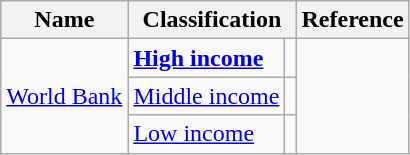<table class="wikitable sortable" style="text-align:left">
<tr>
<th>Name</th>
<th colspan="2"><strong>Classification</strong></th>
<th>Reference</th>
</tr>
<tr>
<td rowspan="3"><a href='#'>World Bank</a></td>
<td><a href='#'><strong>High income</strong></a></td>
<td></td>
<td rowspan="3"></td>
</tr>
<tr>
<td><a href='#'>Middle income</a></td>
<td></td>
</tr>
<tr>
<td><a href='#'>Low income</a></td>
<td></td>
</tr>
</table>
